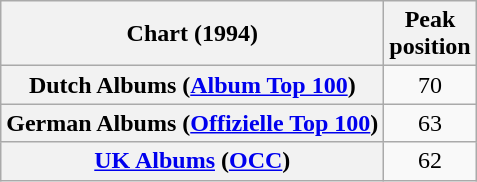<table class="wikitable sortable plainrowheaders" style="text-align:center">
<tr>
<th scope="col">Chart (1994)</th>
<th scope="col">Peak<br>position</th>
</tr>
<tr>
<th scope="row">Dutch Albums (<a href='#'>Album Top 100</a>)</th>
<td align="center">70</td>
</tr>
<tr>
<th scope="row">German Albums (<a href='#'>Offizielle Top 100</a>)</th>
<td align="center">63</td>
</tr>
<tr>
<th scope="row"><a href='#'>UK Albums</a> (<a href='#'>OCC</a>)</th>
<td align="center">62</td>
</tr>
</table>
